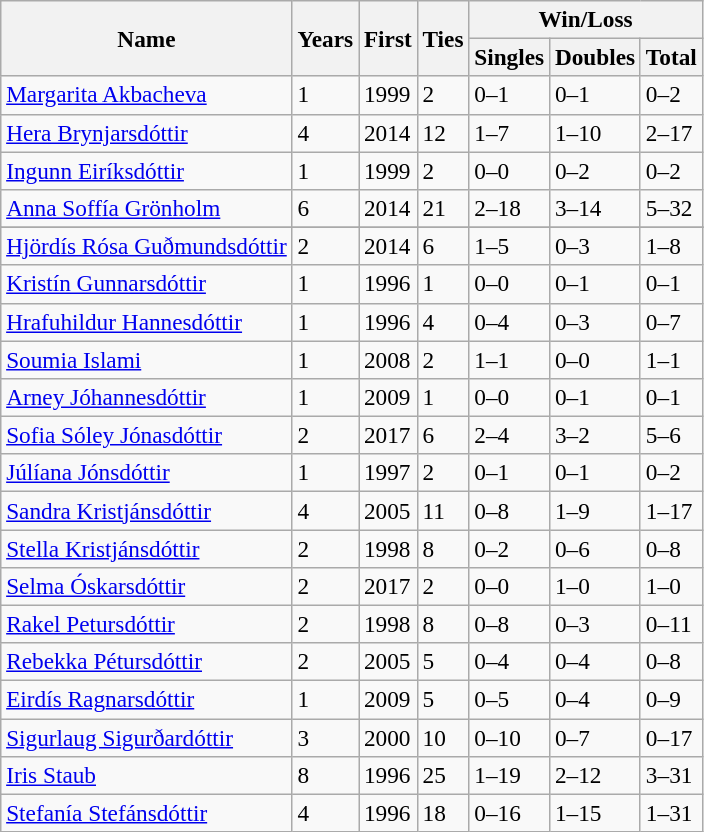<table class="wikitable sortable" style=font-size:97%>
<tr align="center">
<th rowspan="2">Name</th>
<th rowspan="2">Years</th>
<th rowspan="2">First</th>
<th rowspan="2">Ties</th>
<th class="unsortable" colspan="3">Win/Loss</th>
</tr>
<tr>
<th>Singles</th>
<th>Doubles</th>
<th>Total</th>
</tr>
<tr>
<td><a href='#'>Margarita Akbacheva</a></td>
<td>1</td>
<td>1999</td>
<td>2</td>
<td>0–1</td>
<td>0–1</td>
<td>0–2</td>
</tr>
<tr>
<td><a href='#'>Hera Brynjarsdóttir</a></td>
<td>4</td>
<td>2014</td>
<td>12</td>
<td>1–7</td>
<td>1–10</td>
<td>2–17</td>
</tr>
<tr>
<td><a href='#'>Ingunn Eiríksdóttir</a></td>
<td>1</td>
<td>1999</td>
<td>2</td>
<td>0–0</td>
<td>0–2</td>
<td>0–2</td>
</tr>
<tr>
<td><a href='#'>Anna Soffía Grönholm</a></td>
<td>6</td>
<td>2014</td>
<td>21</td>
<td>2–18</td>
<td>3–14</td>
<td>5–32</td>
</tr>
<tr>
</tr>
<tr>
<td><a href='#'>Hjördís Rósa Guðmundsdóttir</a></td>
<td>2</td>
<td>2014</td>
<td>6</td>
<td>1–5</td>
<td>0–3</td>
<td>1–8</td>
</tr>
<tr>
<td><a href='#'>Kristín Gunnarsdóttir</a></td>
<td>1</td>
<td>1996</td>
<td>1</td>
<td>0–0</td>
<td>0–1</td>
<td>0–1</td>
</tr>
<tr>
<td><a href='#'>Hrafuhildur Hannesdóttir</a></td>
<td>1</td>
<td>1996</td>
<td>4</td>
<td>0–4</td>
<td>0–3</td>
<td>0–7</td>
</tr>
<tr>
<td><a href='#'>Soumia Islami</a></td>
<td>1</td>
<td>2008</td>
<td>2</td>
<td>1–1</td>
<td>0–0</td>
<td>1–1</td>
</tr>
<tr>
<td><a href='#'>Arney Jóhannesdóttir</a></td>
<td>1</td>
<td>2009</td>
<td>1</td>
<td>0–0</td>
<td>0–1</td>
<td>0–1</td>
</tr>
<tr>
<td><a href='#'>Sofia Sóley Jónasdóttir</a></td>
<td>2</td>
<td>2017</td>
<td>6</td>
<td>2–4</td>
<td>3–2</td>
<td>5–6</td>
</tr>
<tr>
<td><a href='#'>Júlíana Jónsdóttir</a></td>
<td>1</td>
<td>1997</td>
<td>2</td>
<td>0–1</td>
<td>0–1</td>
<td>0–2</td>
</tr>
<tr>
<td><a href='#'>Sandra Kristjánsdóttir</a></td>
<td>4</td>
<td>2005</td>
<td>11</td>
<td>0–8</td>
<td>1–9</td>
<td>1–17</td>
</tr>
<tr>
<td><a href='#'>Stella Kristjánsdóttir</a></td>
<td>2</td>
<td>1998</td>
<td>8</td>
<td>0–2</td>
<td>0–6</td>
<td>0–8</td>
</tr>
<tr>
<td><a href='#'>Selma Óskarsdóttir</a></td>
<td>2</td>
<td>2017</td>
<td>2</td>
<td>0–0</td>
<td>1–0</td>
<td>1–0</td>
</tr>
<tr>
<td><a href='#'>Rakel Petursdóttir</a></td>
<td>2</td>
<td>1998</td>
<td>8</td>
<td>0–8</td>
<td>0–3</td>
<td>0–11</td>
</tr>
<tr>
<td><a href='#'>Rebekka Pétursdóttir</a></td>
<td>2</td>
<td>2005</td>
<td>5</td>
<td>0–4</td>
<td>0–4</td>
<td>0–8</td>
</tr>
<tr>
<td><a href='#'>Eirdís Ragnarsdóttir</a></td>
<td>1</td>
<td>2009</td>
<td>5</td>
<td>0–5</td>
<td>0–4</td>
<td>0–9</td>
</tr>
<tr>
<td><a href='#'>Sigurlaug Sigurðardóttir</a></td>
<td>3</td>
<td>2000</td>
<td>10</td>
<td>0–10</td>
<td>0–7</td>
<td>0–17</td>
</tr>
<tr>
<td><a href='#'>Iris Staub</a></td>
<td>8</td>
<td>1996</td>
<td>25</td>
<td>1–19</td>
<td>2–12</td>
<td>3–31</td>
</tr>
<tr>
<td><a href='#'>Stefanía Stefánsdóttir</a></td>
<td>4</td>
<td>1996</td>
<td>18</td>
<td>0–16</td>
<td>1–15</td>
<td>1–31</td>
</tr>
</table>
